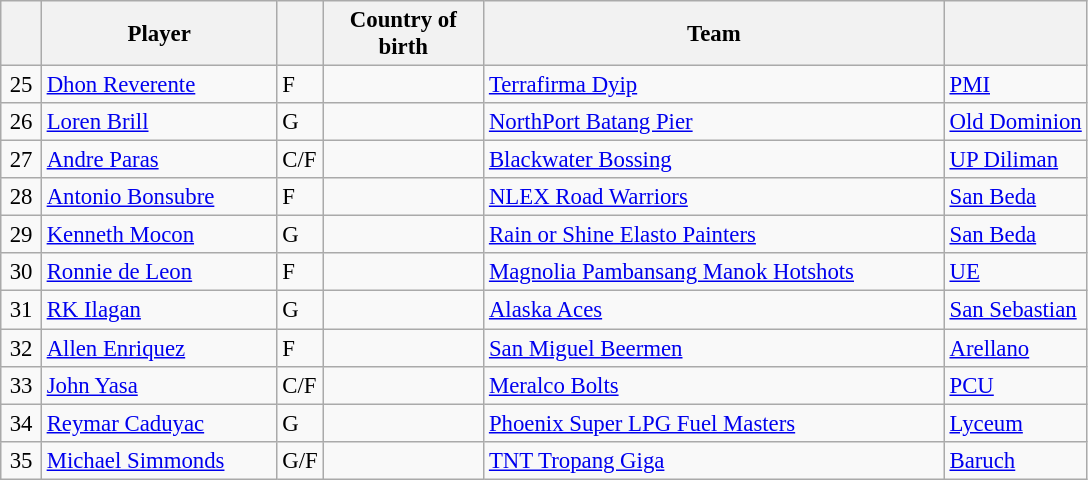<table class="wikitable plainrowheaders" style="text-align:left; font-size:95%;">
<tr>
<th scope="col" style="width:20px;"></th>
<th scope="col" style="width:150px;">Player</th>
<th scope="col" style="width:20px;"></th>
<th scope="col" style="width:100px;">Country of birth</th>
<th scope="col" style="width:300px;">Team</th>
<th scope="col"></th>
</tr>
<tr>
<td align=center>25</td>
<td><a href='#'>Dhon Reverente</a></td>
<td>F</td>
<td></td>
<td><a href='#'>Terrafirma Dyip</a></td>
<td><a href='#'>PMI</a></td>
</tr>
<tr>
<td align=center>26</td>
<td><a href='#'>Loren Brill</a></td>
<td>G</td>
<td></td>
<td><a href='#'>NorthPort Batang Pier</a></td>
<td><a href='#'>Old Dominion</a></td>
</tr>
<tr>
<td align=center>27</td>
<td><a href='#'>Andre Paras</a></td>
<td>C/F</td>
<td></td>
<td><a href='#'>Blackwater Bossing</a></td>
<td><a href='#'>UP Diliman</a></td>
</tr>
<tr>
<td align=center>28</td>
<td><a href='#'>Antonio Bonsubre</a></td>
<td>F</td>
<td></td>
<td><a href='#'>NLEX Road Warriors</a></td>
<td><a href='#'>San Beda</a></td>
</tr>
<tr>
<td align=center>29</td>
<td><a href='#'>Kenneth Mocon</a></td>
<td>G</td>
<td></td>
<td><a href='#'>Rain or Shine Elasto Painters</a></td>
<td><a href='#'>San Beda</a></td>
</tr>
<tr>
<td align=center>30</td>
<td><a href='#'>Ronnie de Leon</a></td>
<td>F</td>
<td></td>
<td><a href='#'>Magnolia Pambansang Manok Hotshots</a></td>
<td><a href='#'>UE</a></td>
</tr>
<tr>
<td align=center>31</td>
<td><a href='#'>RK Ilagan</a></td>
<td>G</td>
<td></td>
<td><a href='#'>Alaska Aces</a></td>
<td><a href='#'>San Sebastian</a></td>
</tr>
<tr>
<td align=center>32</td>
<td><a href='#'>Allen Enriquez</a></td>
<td>F</td>
<td></td>
<td><a href='#'>San Miguel Beermen</a></td>
<td><a href='#'>Arellano</a></td>
</tr>
<tr>
<td align=center>33</td>
<td><a href='#'>John Yasa</a></td>
<td>C/F</td>
<td></td>
<td><a href='#'>Meralco Bolts</a></td>
<td><a href='#'>PCU</a></td>
</tr>
<tr>
<td align=center>34</td>
<td><a href='#'>Reymar Caduyac</a></td>
<td>G</td>
<td></td>
<td><a href='#'>Phoenix Super LPG Fuel Masters</a></td>
<td><a href='#'>Lyceum</a></td>
</tr>
<tr>
<td align=center>35</td>
<td><a href='#'>Michael Simmonds</a></td>
<td>G/F</td>
<td></td>
<td><a href='#'>TNT Tropang Giga</a></td>
<td><a href='#'>Baruch</a></td>
</tr>
</table>
